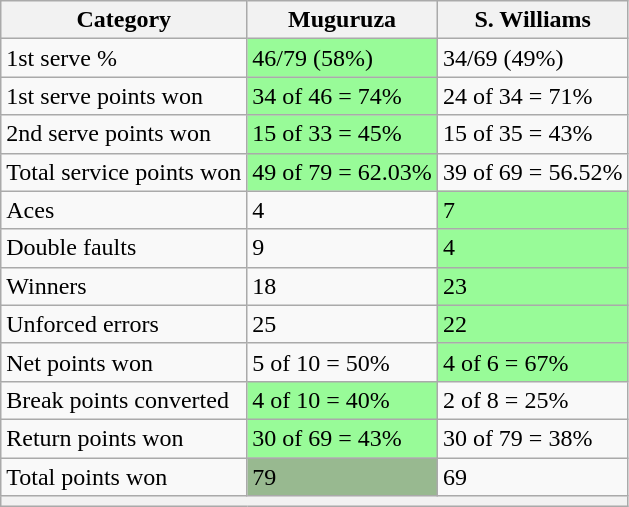<table class="wikitable">
<tr>
<th>Category</th>
<th> Muguruza</th>
<th> S. Williams</th>
</tr>
<tr>
<td>1st serve %</td>
<td bgcolor=98FB98>46/79 (58%)</td>
<td>34/69 (49%)</td>
</tr>
<tr>
<td>1st serve points won</td>
<td bgcolor=98FB98>34 of 46 = 74%</td>
<td>24 of 34 = 71%</td>
</tr>
<tr>
<td>2nd serve points won</td>
<td bgcolor=98FB98>15 of 33 = 45%</td>
<td>15 of 35 = 43%</td>
</tr>
<tr>
<td>Total service points won</td>
<td bgcolor=98FB98>49 of 79 = 62.03%</td>
<td>39 of 69 = 56.52%</td>
</tr>
<tr>
<td>Aces</td>
<td>4</td>
<td bgcolor=98FB98>7</td>
</tr>
<tr>
<td>Double faults</td>
<td>9</td>
<td bgcolor=98FB98>4</td>
</tr>
<tr>
<td>Winners</td>
<td>18</td>
<td bgcolor=98FB98>23</td>
</tr>
<tr>
<td>Unforced errors</td>
<td>25</td>
<td bgcolor=98FB98>22</td>
</tr>
<tr>
<td>Net points won</td>
<td>5 of 10 = 50%</td>
<td bgcolor=98FB98>4 of 6 = 67%</td>
</tr>
<tr>
<td>Break points converted</td>
<td bgcolor=98FB98>4 of 10 = 40%</td>
<td>2 of 8 = 25%</td>
</tr>
<tr>
<td>Return points won</td>
<td bgcolor=98FB98>30 of 69 = 43%</td>
<td>30 of 79 = 38%</td>
</tr>
<tr>
<td>Total points won</td>
<td bgcolor=98FB989>79</td>
<td>69</td>
</tr>
<tr>
<th colspan=3></th>
</tr>
</table>
